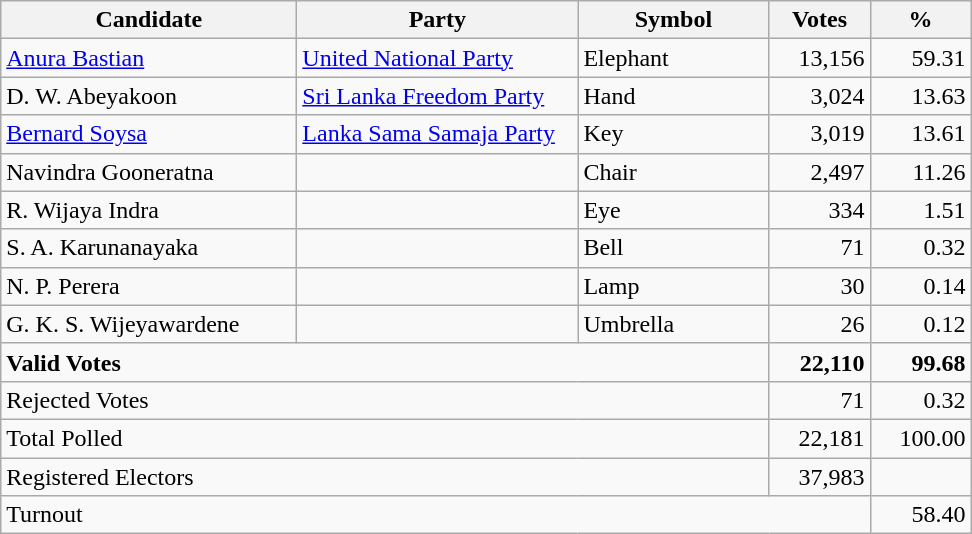<table class="wikitable" border="1" style="text-align:right;">
<tr>
<th align=left width="190">Candidate</th>
<th align=left width="180">Party</th>
<th align=left width="120">Symbol</th>
<th align=left width="60">Votes</th>
<th align=left width="60">%</th>
</tr>
<tr>
<td align=left><a href='#'>Anura Bastian</a></td>
<td align=left><a href='#'>United National Party</a></td>
<td align=left>Elephant</td>
<td align=right>13,156</td>
<td align=right>59.31</td>
</tr>
<tr>
<td align=left>D. W. Abeyakoon</td>
<td align=left><a href='#'>Sri Lanka Freedom Party</a></td>
<td align=left>Hand</td>
<td align=right>3,024</td>
<td align=right>13.63</td>
</tr>
<tr>
<td align=left><a href='#'>Bernard Soysa</a></td>
<td align=left><a href='#'>Lanka Sama Samaja Party</a></td>
<td align=left>Key</td>
<td align=right>3,019</td>
<td align=right>13.61</td>
</tr>
<tr>
<td align=left>Navindra Gooneratna</td>
<td></td>
<td align=left>Chair</td>
<td align=right>2,497</td>
<td align=right>11.26</td>
</tr>
<tr>
<td align=left>R. Wijaya Indra</td>
<td></td>
<td align=left>Eye</td>
<td align=right>334</td>
<td align=right>1.51</td>
</tr>
<tr>
<td align=left>S. A. Karunanayaka</td>
<td></td>
<td align=left>Bell</td>
<td align=right>71</td>
<td align=right>0.32</td>
</tr>
<tr>
<td align=left>N. P. Perera</td>
<td></td>
<td align=left>Lamp</td>
<td align=right>30</td>
<td align=right>0.14</td>
</tr>
<tr>
<td align=left>G. K. S. Wijeyawardene</td>
<td></td>
<td align=left>Umbrella</td>
<td align=right>26</td>
<td align=right>0.12</td>
</tr>
<tr>
<td align=left colspan=3><strong>Valid Votes</strong></td>
<td><strong>22,110</strong></td>
<td><strong>99.68</strong></td>
</tr>
<tr>
<td align=left colspan=3>Rejected Votes</td>
<td align=right>71</td>
<td align=right>0.32</td>
</tr>
<tr>
<td align=left colspan=3>Total Polled</td>
<td align=right>22,181</td>
<td align=right>100.00</td>
</tr>
<tr>
<td align=left colspan=3>Registered Electors</td>
<td align=right>37,983</td>
<td></td>
</tr>
<tr>
<td align=left colspan=4>Turnout</td>
<td align=right>58.40</td>
</tr>
</table>
